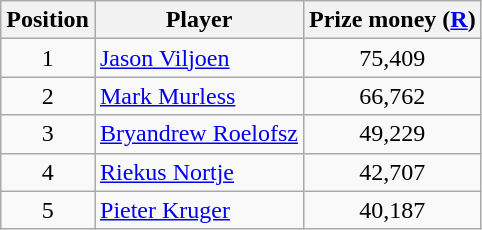<table class=wikitable>
<tr>
<th>Position</th>
<th>Player</th>
<th>Prize money (<a href='#'>R</a>)</th>
</tr>
<tr>
<td align=center>1</td>
<td> <a href='#'>Jason Viljoen</a></td>
<td align=center>75,409</td>
</tr>
<tr>
<td align=center>2</td>
<td> <a href='#'>Mark Murless</a></td>
<td align=center>66,762</td>
</tr>
<tr>
<td align=center>3</td>
<td> <a href='#'>Bryandrew Roelofsz</a></td>
<td align=center>49,229</td>
</tr>
<tr>
<td align=center>4</td>
<td> <a href='#'>Riekus Nortje</a></td>
<td align=center>42,707</td>
</tr>
<tr>
<td align=center>5</td>
<td> <a href='#'>Pieter Kruger</a></td>
<td align=center>40,187</td>
</tr>
</table>
